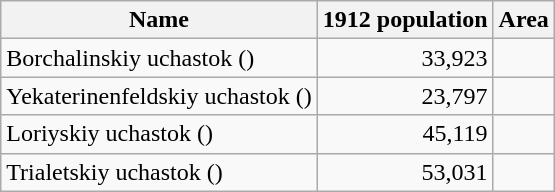<table class="wikitable sortable">
<tr>
<th>Name</th>
<th>1912 population</th>
<th>Area</th>
</tr>
<tr>
<td>Borchalinskiy uchastok ()</td>
<td align="right">33,923</td>
<td></td>
</tr>
<tr>
<td>Yekaterinenfeldskiy uchastok ()</td>
<td align="right">23,797</td>
<td></td>
</tr>
<tr>
<td>Loriyskiy uchastok ()</td>
<td align="right">45,119</td>
<td></td>
</tr>
<tr>
<td>Trialetskiy uchastok ()</td>
<td align="right">53,031</td>
<td></td>
</tr>
</table>
